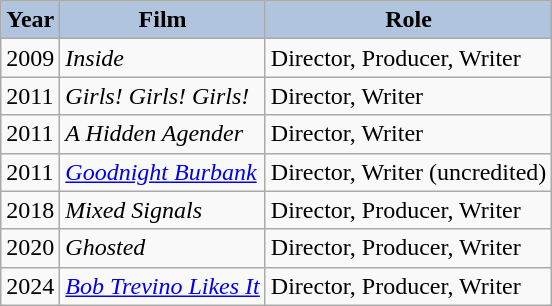<table class="wikitable">
<tr>
<th style="background:#B0C4DE;">Year</th>
<th style="background:#B0C4DE;">Film</th>
<th style="background:#B0C4DE;">Role</th>
</tr>
<tr>
<td>2009</td>
<td><em>Inside</em></td>
<td>Director, Producer, Writer</td>
</tr>
<tr>
<td>2011</td>
<td><em>Girls! Girls! Girls!</em></td>
<td>Director, Writer</td>
</tr>
<tr>
<td>2011</td>
<td><em>A Hidden Agender</em></td>
<td>Director, Writer</td>
</tr>
<tr>
<td>2011</td>
<td><em><a href='#'>Goodnight Burbank</a></em></td>
<td>Director, Writer (uncredited)</td>
</tr>
<tr>
<td>2018</td>
<td><em>Mixed Signals</em></td>
<td>Director, Producer, Writer</td>
</tr>
<tr>
<td>2020</td>
<td><em>Ghosted</em></td>
<td>Director, Producer, Writer</td>
</tr>
<tr>
<td>2024</td>
<td><em><a href='#'>Bob Trevino Likes It</a></em></td>
<td>Director, Producer, Writer</td>
</tr>
</table>
